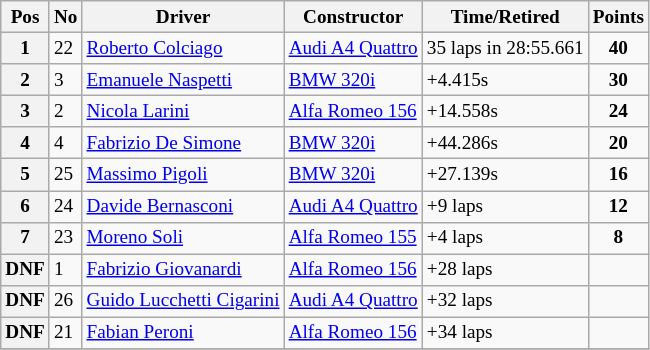<table class="wikitable" style="font-size: 80%;">
<tr>
<th>Pos</th>
<th>No</th>
<th>Driver</th>
<th>Constructor</th>
<th>Time/Retired</th>
<th>Points</th>
</tr>
<tr>
<th>1</th>
<td>22</td>
<td> <a href='#'>Roberto Colciago</a></td>
<td><a href='#'>Audi A4 Quattro</a></td>
<td>35 laps in 28:55.661</td>
<td align=center><strong>40</strong></td>
</tr>
<tr>
<th>2</th>
<td>3</td>
<td> <a href='#'>Emanuele Naspetti</a></td>
<td><a href='#'>BMW 320i</a></td>
<td>+4.415s</td>
<td align=center><strong>30</strong></td>
</tr>
<tr>
<th>3</th>
<td>2</td>
<td> <a href='#'>Nicola Larini</a></td>
<td><a href='#'>Alfa Romeo 156</a></td>
<td>+14.558s</td>
<td align=center><strong>24</strong></td>
</tr>
<tr>
<th>4</th>
<td>4</td>
<td> <a href='#'>Fabrizio De Simone</a></td>
<td><a href='#'>BMW 320i</a></td>
<td>+44.286s</td>
<td align=center><strong>20</strong></td>
</tr>
<tr>
<th>5</th>
<td>25</td>
<td> <a href='#'>Massimo Pigoli</a></td>
<td><a href='#'>BMW 320i</a></td>
<td>+27.139s</td>
<td align=center><strong>16</strong></td>
</tr>
<tr>
<th>6</th>
<td>24</td>
<td> <a href='#'>Davide Bernasconi</a></td>
<td><a href='#'>Audi A4 Quattro</a></td>
<td>+9 laps</td>
<td align=center><strong>12</strong></td>
</tr>
<tr>
<th>7</th>
<td>23</td>
<td> <a href='#'>Moreno Soli</a></td>
<td><a href='#'>Alfa Romeo 155</a></td>
<td>+4 laps</td>
<td align=center><strong>8</strong></td>
</tr>
<tr>
<th>DNF</th>
<td>1</td>
<td> <a href='#'>Fabrizio Giovanardi</a></td>
<td><a href='#'>Alfa Romeo 156</a></td>
<td>+28 laps</td>
<td></td>
</tr>
<tr>
<th>DNF</th>
<td>26</td>
<td> <a href='#'>Guido Lucchetti Cigarini</a></td>
<td><a href='#'>Audi A4 Quattro</a></td>
<td>+32 laps</td>
<td></td>
</tr>
<tr>
<th>DNF</th>
<td>21</td>
<td> <a href='#'>Fabian Peroni</a></td>
<td><a href='#'>Alfa Romeo 156</a></td>
<td>+34 laps</td>
<td></td>
</tr>
<tr>
</tr>
</table>
